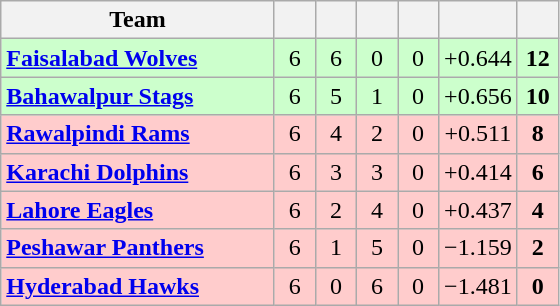<table class="wikitable sortable" style="text-align:center">
<tr>
<th style="width:175px;">Team</th>
<th style="width:20px;"></th>
<th style="width:20px;"></th>
<th style="width:20px;"></th>
<th style="width:20px;"></th>
<th style="width:45px;"></th>
<th style="width:20px;"></th>
</tr>
<tr style="background:#cfc;">
<td style="text-align:left"><strong><a href='#'>Faisalabad Wolves</a></strong></td>
<td>6</td>
<td>6</td>
<td>0</td>
<td>0</td>
<td>+0.644</td>
<td><strong>12</strong></td>
</tr>
<tr style="background:#cfc;">
<td style="text-align:left"><strong><a href='#'>Bahawalpur Stags</a></strong></td>
<td>6</td>
<td>5</td>
<td>1</td>
<td>0</td>
<td>+0.656</td>
<td><strong>10</strong></td>
</tr>
<tr style="background:#fcc;">
<td style="text-align:left"><strong><a href='#'>Rawalpindi Rams</a></strong></td>
<td>6</td>
<td>4</td>
<td>2</td>
<td>0</td>
<td>+0.511</td>
<td><strong>8</strong></td>
</tr>
<tr style="background:#fcc;">
<td style="text-align:left"><strong><a href='#'>Karachi Dolphins</a></strong></td>
<td>6</td>
<td>3</td>
<td>3</td>
<td>0</td>
<td>+0.414</td>
<td><strong>6</strong></td>
</tr>
<tr style="background:#fcc;">
<td style="text-align:left"><strong><a href='#'>Lahore Eagles</a></strong></td>
<td>6</td>
<td>2</td>
<td>4</td>
<td>0</td>
<td>+0.437</td>
<td><strong>4</strong></td>
</tr>
<tr style="background:#fcc;">
<td style="text-align:left"><strong><a href='#'>Peshawar Panthers</a></strong></td>
<td>6</td>
<td>1</td>
<td>5</td>
<td>0</td>
<td>−1.159</td>
<td><strong>2</strong></td>
</tr>
<tr style="background:#fcc;">
<td style="text-align:left"><strong><a href='#'>Hyderabad Hawks</a></strong></td>
<td>6</td>
<td>0</td>
<td>6</td>
<td>0</td>
<td>−1.481</td>
<td><strong>0</strong></td>
</tr>
</table>
